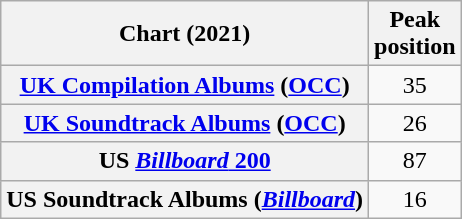<table class="wikitable plainrowheaders" style="text-align:center">
<tr>
<th scope="col">Chart (2021)</th>
<th scope="col">Peak<br>position</th>
</tr>
<tr>
<th scope="row"><a href='#'>UK Compilation Albums</a> (<a href='#'>OCC</a>)</th>
<td>35</td>
</tr>
<tr>
<th scope="row"><a href='#'>UK Soundtrack Albums</a> (<a href='#'>OCC</a>)</th>
<td>26</td>
</tr>
<tr>
<th scope="row">US <a href='#'><em>Billboard</em> 200</a></th>
<td>87</td>
</tr>
<tr>
<th scope="row">US Soundtrack Albums (<a href='#'><em>Billboard</em></a>)</th>
<td>16</td>
</tr>
</table>
